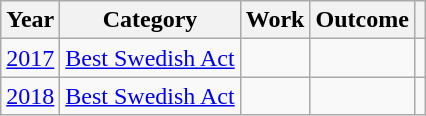<table class="wikitable">
<tr>
<th>Year</th>
<th>Category</th>
<th>Work</th>
<th>Outcome</th>
<th></th>
</tr>
<tr>
<td><a href='#'>2017</a></td>
<td><a href='#'>Best Swedish Act</a></td>
<td></td>
<td></td>
<td></td>
</tr>
<tr>
<td><a href='#'>2018</a></td>
<td><a href='#'>Best Swedish Act</a></td>
<td></td>
<td></td>
<td></td>
</tr>
</table>
